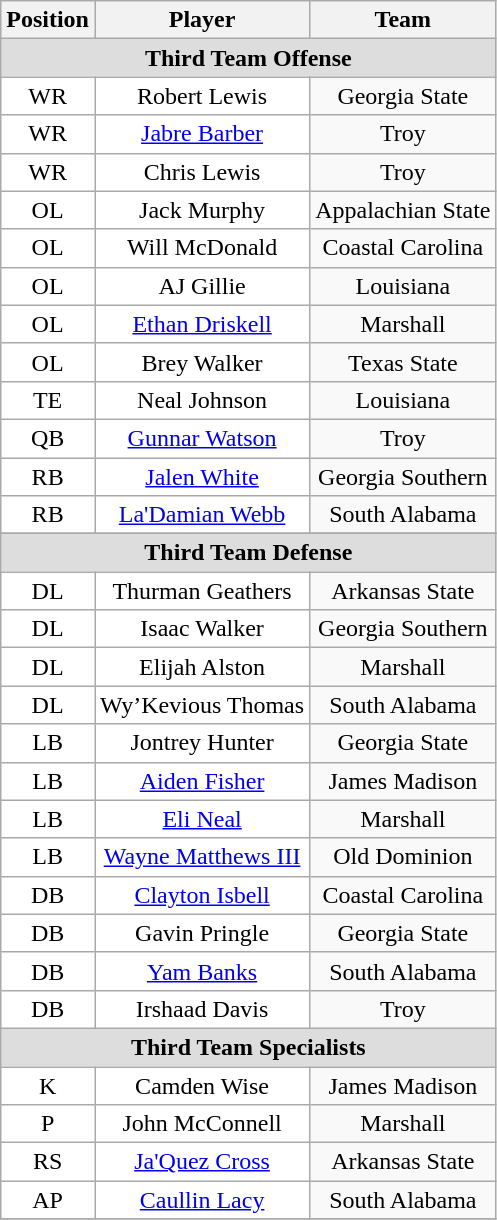<table class="wikitable" border="0">
<tr>
<th>Position</th>
<th>Player</th>
<th>Team</th>
</tr>
<tr>
<td colspan="3" style="text-align:center; background:#ddd;"><strong>Third Team Offense </strong></td>
</tr>
<tr style="text-align:center;">
<td style="background:white">WR</td>
<td style="background:white">Robert Lewis</td>
<td style=>Georgia State</td>
</tr>
<tr style="text-align:center;">
<td style="background:white">WR</td>
<td style="background:white"><a href='#'>Jabre Barber</a></td>
<td style=>Troy</td>
</tr>
<tr style="text-align:center;">
<td style="background:white">WR</td>
<td style="background:white">Chris Lewis</td>
<td style=>Troy</td>
</tr>
<tr style="text-align:center;">
<td style="background:white">OL</td>
<td style="background:white">Jack Murphy</td>
<td style=>Appalachian State</td>
</tr>
<tr style="text-align:center;">
<td style="background:white">OL</td>
<td style="background:white">Will McDonald</td>
<td style=>Coastal Carolina</td>
</tr>
<tr style="text-align:center;">
<td style="background:white">OL</td>
<td style="background:white">AJ Gillie</td>
<td style=>Louisiana</td>
</tr>
<tr style="text-align:center;">
<td style="background:white">OL</td>
<td style="background:white"><a href='#'>Ethan Driskell</a></td>
<td style=>Marshall</td>
</tr>
<tr style="text-align:center;">
<td style="background:white">OL</td>
<td style="background:white">Brey Walker</td>
<td style=>Texas State</td>
</tr>
<tr style="text-align:center;">
<td style="background:white">TE</td>
<td style="background:white">Neal Johnson</td>
<td style=>Louisiana</td>
</tr>
<tr style="text-align:center;">
<td style="background:white">QB</td>
<td style="background:white"><a href='#'>Gunnar Watson</a></td>
<td style=>Troy</td>
</tr>
<tr style="text-align:center;">
<td style="background:white">RB</td>
<td style="background:white"><a href='#'>Jalen White</a></td>
<td style=>Georgia Southern</td>
</tr>
<tr style="text-align:center;">
<td style="background:white">RB</td>
<td style="background:white"><a href='#'>La'Damian Webb</a></td>
<td style=>South Alabama</td>
</tr>
<tr style="text-align:center;">
</tr>
<tr>
<td colspan="3" style="text-align:center; background:#ddd;"><strong>Third Team Defense</strong></td>
</tr>
<tr style="text-align:center;">
<td style="background:white">DL</td>
<td style="background:white">Thurman Geathers</td>
<td style=>Arkansas State</td>
</tr>
<tr style="text-align:center;">
<td style="background:white">DL</td>
<td style="background:white">Isaac Walker</td>
<td style=>Georgia Southern</td>
</tr>
<tr style="text-align:center;">
<td style="background:white">DL</td>
<td style="background:white">Elijah Alston</td>
<td style=>Marshall</td>
</tr>
<tr style="text-align:center;">
<td style="background:white">DL</td>
<td style="background:white">Wy’Kevious Thomas</td>
<td style=>South Alabama</td>
</tr>
<tr style="text-align:center;">
<td style="background:white">LB</td>
<td style="background:white">Jontrey Hunter</td>
<td style=>Georgia State</td>
</tr>
<tr style="text-align:center;">
<td style="background:white">LB</td>
<td style="background:white"><a href='#'>Aiden Fisher</a></td>
<td style=>James Madison</td>
</tr>
<tr style="text-align:center;">
<td style="background:white">LB</td>
<td style="background:white"><a href='#'>Eli Neal</a></td>
<td style=>Marshall</td>
</tr>
<tr style="text-align:center;">
<td style="background:white">LB</td>
<td style="background:white"><a href='#'>Wayne Matthews III</a></td>
<td style=>Old Dominion</td>
</tr>
<tr style="text-align:center;">
<td style="background:white">DB</td>
<td style="background:white"><a href='#'>Clayton Isbell</a></td>
<td style=>Coastal Carolina</td>
</tr>
<tr style="text-align:center;">
<td style="background:white">DB</td>
<td style="background:white">Gavin Pringle</td>
<td style=>Georgia State</td>
</tr>
<tr style="text-align:center;">
<td style="background:white">DB</td>
<td style="background:white"><a href='#'>Yam Banks</a></td>
<td style=>South Alabama</td>
</tr>
<tr style="text-align:center;">
<td style="background:white">DB</td>
<td style="background:white">Irshaad Davis</td>
<td style=>Troy</td>
</tr>
<tr>
<td colspan="3" style="text-align:center; background:#ddd;"><strong>Third Team Specialists</strong></td>
</tr>
<tr style="text-align:center;">
<td style="background:white">K</td>
<td style="background:white">Camden Wise</td>
<td style=>James Madison</td>
</tr>
<tr style="text-align:center;">
<td style="background:white">P</td>
<td style="background:white">John McConnell</td>
<td style=>Marshall</td>
</tr>
<tr style="text-align:center;">
<td style="background:white">RS</td>
<td style="background:white"><a href='#'>Ja'Quez Cross</a></td>
<td style=>Arkansas State</td>
</tr>
<tr style="text-align:center;">
<td style="background:white">AP</td>
<td style="background:white"><a href='#'>Caullin Lacy</a></td>
<td style=>South Alabama</td>
</tr>
<tr style="text-align:center;">
</tr>
</table>
